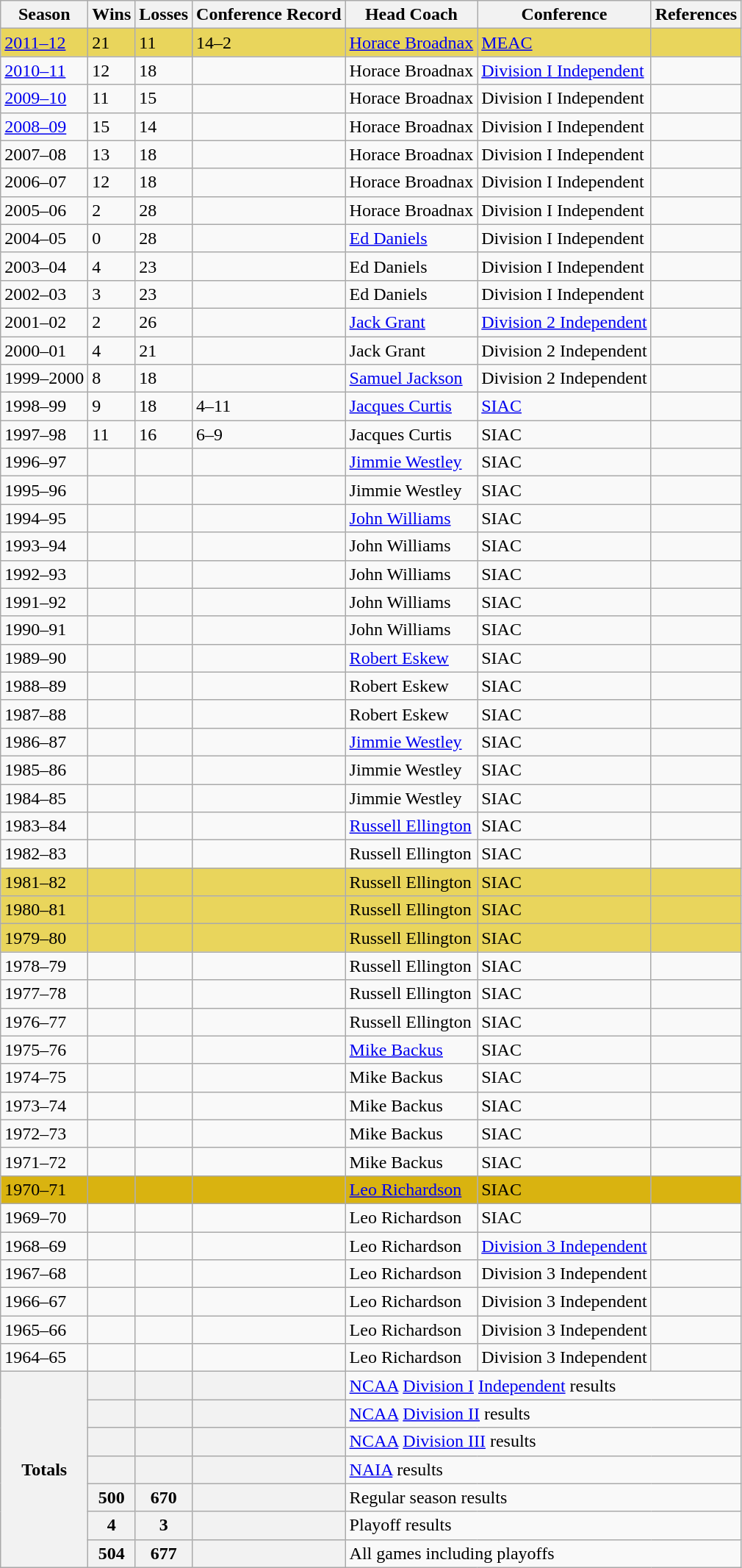<table class="wikitable collapsible collapsed sortable">
<tr>
<th>Season</th>
<th>Wins</th>
<th>Losses</th>
<th>Conference Record</th>
<th>Head Coach</th>
<th>Conference</th>
<th>References</th>
</tr>
<tr style="background-color: #E9D55C">
<td><a href='#'>2011–12</a></td>
<td>21</td>
<td>11</td>
<td>14–2</td>
<td><a href='#'>Horace Broadnax</a></td>
<td><a href='#'>MEAC</a></td>
<td></td>
</tr>
<tr>
<td><a href='#'>2010–11</a></td>
<td>12</td>
<td>18</td>
<td></td>
<td>Horace Broadnax</td>
<td><a href='#'>Division I Independent</a></td>
<td></td>
</tr>
<tr>
<td><a href='#'>2009–10</a></td>
<td>11</td>
<td>15</td>
<td></td>
<td>Horace Broadnax</td>
<td>Division I Independent</td>
<td></td>
</tr>
<tr>
<td><a href='#'>2008–09</a></td>
<td>15</td>
<td>14</td>
<td></td>
<td>Horace Broadnax</td>
<td>Division I Independent</td>
<td></td>
</tr>
<tr>
<td>2007–08</td>
<td>13</td>
<td>18</td>
<td></td>
<td>Horace Broadnax</td>
<td>Division I Independent</td>
<td></td>
</tr>
<tr>
<td>2006–07</td>
<td>12</td>
<td>18</td>
<td></td>
<td>Horace Broadnax</td>
<td>Division I Independent</td>
<td></td>
</tr>
<tr>
<td>2005–06</td>
<td>2</td>
<td>28</td>
<td></td>
<td>Horace Broadnax</td>
<td>Division I Independent</td>
<td></td>
</tr>
<tr>
<td>2004–05</td>
<td>0</td>
<td>28</td>
<td></td>
<td><a href='#'>Ed Daniels</a></td>
<td>Division I Independent</td>
<td></td>
</tr>
<tr>
<td>2003–04</td>
<td>4</td>
<td>23</td>
<td></td>
<td>Ed Daniels</td>
<td>Division I Independent</td>
<td></td>
</tr>
<tr>
<td>2002–03</td>
<td>3</td>
<td>23</td>
<td></td>
<td>Ed Daniels</td>
<td>Division I Independent</td>
<td></td>
</tr>
<tr>
<td>2001–02</td>
<td>2</td>
<td>26</td>
<td></td>
<td><a href='#'>Jack Grant</a></td>
<td><a href='#'>Division 2 Independent</a></td>
<td></td>
</tr>
<tr>
<td>2000–01</td>
<td>4</td>
<td>21</td>
<td></td>
<td>Jack Grant</td>
<td>Division 2 Independent</td>
<td></td>
</tr>
<tr>
<td>1999–2000</td>
<td>8</td>
<td>18</td>
<td></td>
<td><a href='#'>Samuel Jackson</a></td>
<td>Division 2 Independent</td>
<td></td>
</tr>
<tr>
<td>1998–99</td>
<td>9</td>
<td>18</td>
<td>4–11</td>
<td><a href='#'>Jacques Curtis</a></td>
<td><a href='#'>SIAC</a></td>
<td></td>
</tr>
<tr>
<td>1997–98</td>
<td>11</td>
<td>16</td>
<td>6–9</td>
<td>Jacques Curtis</td>
<td>SIAC</td>
<td></td>
</tr>
<tr>
<td>1996–97</td>
<td></td>
<td></td>
<td></td>
<td><a href='#'>Jimmie Westley</a></td>
<td>SIAC</td>
<td></td>
</tr>
<tr>
<td>1995–96</td>
<td></td>
<td></td>
<td></td>
<td>Jimmie Westley</td>
<td>SIAC</td>
<td></td>
</tr>
<tr>
<td>1994–95</td>
<td></td>
<td></td>
<td></td>
<td><a href='#'>John Williams</a></td>
<td>SIAC</td>
<td></td>
</tr>
<tr>
<td>1993–94</td>
<td></td>
<td></td>
<td></td>
<td>John Williams</td>
<td>SIAC</td>
<td></td>
</tr>
<tr>
<td>1992–93</td>
<td></td>
<td></td>
<td></td>
<td>John Williams</td>
<td>SIAC</td>
<td></td>
</tr>
<tr>
<td>1991–92</td>
<td></td>
<td></td>
<td></td>
<td>John Williams</td>
<td>SIAC</td>
<td></td>
</tr>
<tr>
<td>1990–91</td>
<td></td>
<td></td>
<td></td>
<td>John Williams</td>
<td>SIAC</td>
<td></td>
</tr>
<tr>
<td>1989–90</td>
<td></td>
<td></td>
<td></td>
<td><a href='#'>Robert Eskew</a></td>
<td>SIAC</td>
<td></td>
</tr>
<tr>
<td>1988–89</td>
<td></td>
<td></td>
<td></td>
<td>Robert Eskew</td>
<td>SIAC</td>
<td></td>
</tr>
<tr>
<td>1987–88</td>
<td></td>
<td></td>
<td></td>
<td>Robert Eskew</td>
<td>SIAC</td>
<td></td>
</tr>
<tr>
<td>1986–87</td>
<td></td>
<td></td>
<td></td>
<td><a href='#'>Jimmie Westley</a></td>
<td>SIAC</td>
<td></td>
</tr>
<tr>
<td>1985–86</td>
<td></td>
<td></td>
<td></td>
<td>Jimmie Westley</td>
<td>SIAC</td>
<td></td>
</tr>
<tr>
<td>1984–85</td>
<td></td>
<td></td>
<td></td>
<td>Jimmie Westley</td>
<td>SIAC</td>
<td></td>
</tr>
<tr>
<td>1983–84</td>
<td></td>
<td></td>
<td></td>
<td><a href='#'>Russell Ellington</a></td>
<td>SIAC</td>
<td></td>
</tr>
<tr>
<td>1982–83</td>
<td></td>
<td></td>
<td></td>
<td>Russell Ellington</td>
<td>SIAC</td>
<td></td>
</tr>
<tr style="background-color: #E9D55C">
<td>1981–82</td>
<td></td>
<td></td>
<td></td>
<td>Russell Ellington</td>
<td>SIAC</td>
<td></td>
</tr>
<tr style="background-color: #E9D55C">
<td>1980–81</td>
<td></td>
<td></td>
<td></td>
<td>Russell Ellington</td>
<td>SIAC</td>
<td></td>
</tr>
<tr style="background-color: #E9D55C">
<td>1979–80</td>
<td></td>
<td></td>
<td></td>
<td>Russell Ellington</td>
<td>SIAC</td>
<td></td>
</tr>
<tr>
<td>1978–79</td>
<td></td>
<td></td>
<td></td>
<td>Russell Ellington</td>
<td>SIAC</td>
<td></td>
</tr>
<tr>
<td>1977–78</td>
<td></td>
<td></td>
<td></td>
<td>Russell Ellington</td>
<td>SIAC</td>
<td></td>
</tr>
<tr>
<td>1976–77</td>
<td></td>
<td></td>
<td></td>
<td>Russell Ellington</td>
<td>SIAC</td>
<td></td>
</tr>
<tr>
<td>1975–76</td>
<td></td>
<td></td>
<td></td>
<td><a href='#'>Mike Backus</a></td>
<td>SIAC</td>
<td></td>
</tr>
<tr>
<td>1974–75</td>
<td></td>
<td></td>
<td></td>
<td>Mike Backus</td>
<td>SIAC</td>
<td></td>
</tr>
<tr>
<td>1973–74</td>
<td></td>
<td></td>
<td></td>
<td>Mike Backus</td>
<td>SIAC</td>
<td></td>
</tr>
<tr>
<td>1972–73</td>
<td></td>
<td></td>
<td></td>
<td>Mike Backus</td>
<td>SIAC</td>
<td></td>
</tr>
<tr>
<td>1971–72</td>
<td></td>
<td></td>
<td></td>
<td>Mike Backus</td>
<td>SIAC</td>
<td></td>
</tr>
<tr style="background-color: #D9B310">
<td>1970–71</td>
<td></td>
<td></td>
<td></td>
<td><a href='#'>Leo Richardson</a></td>
<td>SIAC</td>
<td></td>
</tr>
<tr>
<td>1969–70</td>
<td></td>
<td></td>
<td></td>
<td>Leo Richardson</td>
<td>SIAC</td>
<td></td>
</tr>
<tr>
<td>1968–69</td>
<td></td>
<td></td>
<td></td>
<td>Leo Richardson</td>
<td><a href='#'>Division 3 Independent</a></td>
<td></td>
</tr>
<tr>
<td>1967–68</td>
<td></td>
<td></td>
<td></td>
<td>Leo Richardson</td>
<td>Division 3 Independent</td>
<td></td>
</tr>
<tr>
<td>1966–67</td>
<td></td>
<td></td>
<td></td>
<td>Leo Richardson</td>
<td>Division 3 Independent</td>
<td></td>
</tr>
<tr>
<td>1965–66</td>
<td></td>
<td></td>
<td></td>
<td>Leo Richardson</td>
<td>Division 3 Independent</td>
<td></td>
</tr>
<tr>
<td>1964–65</td>
<td></td>
<td></td>
<td></td>
<td>Leo Richardson</td>
<td>Division 3 Independent</td>
<td></td>
</tr>
<tr>
<th rowspan=7>Totals</th>
<th></th>
<th></th>
<th></th>
<td colspan=4><a href='#'>NCAA</a> <a href='#'>Division I</a> <a href='#'>Independent</a> results</td>
</tr>
<tr>
<th></th>
<th></th>
<th></th>
<td colspan=4><a href='#'>NCAA</a> <a href='#'>Division II</a> results</td>
</tr>
<tr>
<th></th>
<th></th>
<th></th>
<td colspan=4><a href='#'>NCAA</a> <a href='#'>Division III</a> results</td>
</tr>
<tr>
<th></th>
<th></th>
<th></th>
<td colspan=4><a href='#'>NAIA</a> results</td>
</tr>
<tr>
<th>500</th>
<th>670</th>
<th></th>
<td colspan=4>Regular season results </td>
</tr>
<tr>
<th>4</th>
<th>3</th>
<th></th>
<td colspan=4>Playoff results </td>
</tr>
<tr>
<th>504</th>
<th>677</th>
<th></th>
<td colspan=4>All games including playoffs </td>
</tr>
</table>
